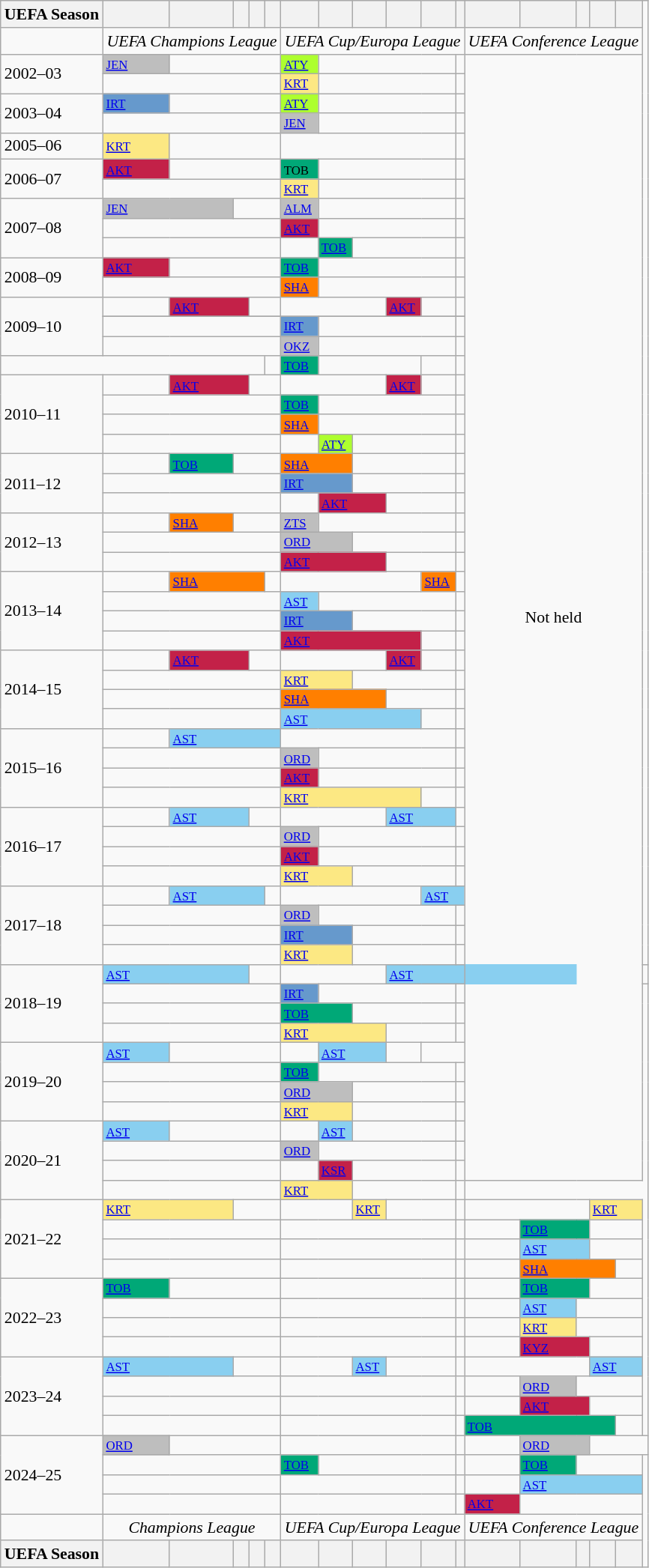<table class="wikitable" style="font-size:70%;">
<tr>
<th style="font-size:130%">UEFA Season</th>
<th style="font-size:130%"></th>
<th style="font-size:130%"></th>
<th style="font-size:130%"></th>
<th style="font-size:130%"></th>
<th style="font-size:130%"></th>
<th style="font-size:130%"></th>
<th style="font-size:130%"></th>
<th style="font-size:130%"></th>
<th style="font-size:130%"></th>
<th style="font-size:130%"></th>
<th style="font-size:130%"></th>
<th style="font-size:130%"></th>
<th style="font-size:130%"></th>
<th style="font-size:130%"></th>
<th style="font-size:130%"></th>
<th style="font-size:130%"></th>
</tr>
<tr>
<td></td>
<td colspan="5" align="center" style="font-size:130%"><em>UEFA Champions League</em></td>
<td colspan="6" align="center" style="font-size:130%"><em>UEFA Cup/Europa League</em></td>
<td colspan="5" align="center" style="font-size:130%"><em>UEFA Conference League</em></td>
</tr>
<tr>
<td rowspan="2" style="font-size:130%">2002–03</td>
<td bgcolor="#BEBEBE"><a href='#'>JEN</a></td>
<td colspan="4"></td>
<td bgcolor="#ADFF2F"><a href='#'>ATY</a></td>
<td colspan="4"></td>
<td></td>
<td rowspan="58" colspan="5" align="center" style="font-size:130%">Not held</td>
</tr>
<tr>
<td colspan="5"></td>
<td bgcolor="#FCE883"><a href='#'>KRT</a></td>
<td colspan="4"></td>
<td></td>
</tr>
<tr>
<td rowspan="2" style="font-size:130%">2003–04</td>
<td bgcolor="#6699CC"><a href='#'>IRT</a></td>
<td colspan="4"></td>
<td bgcolor="#ADFF2F"><a href='#'>ATY</a></td>
<td colspan="4"></td>
<td></td>
</tr>
<tr>
<td colspan="5"></td>
<td bgcolor="#BEBEBE"><a href='#'>JEN</a></td>
<td colspan="4"></td>
<td></td>
</tr>
<tr>
<td style="font-size:130%">2005–06</td>
<td bgcolor="#FCE883"><a href='#'>KRT</a></td>
<td colspan="4"></td>
<td colspan="5"></td>
<td></td>
</tr>
<tr>
<td rowspan="2" style="font-size:130%">2006–07</td>
<td bgcolor="#C32148"><a href='#'>AKT</a></td>
<td colspan="4"></td>
<td bgcolor="#00A877">TOB</td>
<td colspan="4"></td>
<td></td>
</tr>
<tr>
<td colspan="5"></td>
<td bgcolor="#FCE883"><a href='#'>KRT</a></td>
<td colspan="4"></td>
<td></td>
</tr>
<tr>
<td rowspan="3" style="font-size:130%">2007–08</td>
<td bgcolor="#BEBEBE" colspan="2"><a href='#'>JEN</a></td>
<td colspan="3"></td>
<td bgcolor="#BEBEBE"><a href='#'>ALM</a></td>
<td colspan="4"></td>
<td></td>
</tr>
<tr>
<td colspan="5"></td>
<td bgcolor="#C32148"><a href='#'>AKT</a></td>
<td colspan="4"></td>
<td></td>
</tr>
<tr>
<td colspan="5"></td>
<td></td>
<td bgcolor="#00A877"><a href='#'>TOB</a></td>
<td colspan="3"></td>
<td></td>
</tr>
<tr>
<td rowspan="2" style="font-size:130%">2008–09</td>
<td bgcolor="#C32148"><a href='#'>AKT</a></td>
<td colspan="4"></td>
<td bgcolor="#00A877"><a href='#'>TOB</a></td>
<td colspan="4"></td>
<td></td>
</tr>
<tr>
<td colspan="5"></td>
<td bgcolor="#FF7F00"><a href='#'>SHA</a></td>
<td colspan="4"></td>
<td></td>
</tr>
<tr>
<td rowspan="4" style="font-size:130%">2009–10</td>
<td></td>
<td bgcolor="#C32148" colspan="2"><a href='#'>AKT</a></td>
<td colspan="2"></td>
<td colspan="3"></td>
<td bgcolor="#C32148"><a href='#'>AKT</a></td>
<td></td>
<td></td>
</tr>
<tr>
</tr>
<tr>
<td colspan="5"></td>
<td bgcolor="#6699CC"><a href='#'>IRT</a></td>
<td colspan="4"></td>
<td></td>
</tr>
<tr>
<td colspan="5"></td>
<td bgcolor="#BEBEBE"><a href='#'>OKZ</a></td>
<td colspan="4"></td>
<td></td>
</tr>
<tr>
<td colspan="5"></td>
<td></td>
<td bgcolor="#00A877"><a href='#'>TOB</a></td>
<td colspan="3"></td>
<td></td>
</tr>
<tr>
<td rowspan="4" style="font-size:130%">2010–11</td>
<td></td>
<td bgcolor="#C32148" colspan="2"><a href='#'>AKT</a></td>
<td colspan="2"></td>
<td colspan="3"></td>
<td bgcolor="#C32148"><a href='#'>AKT</a></td>
<td></td>
<td></td>
</tr>
<tr>
<td colspan="5"></td>
<td bgcolor="#00A877"><a href='#'>TOB</a></td>
<td colspan="4"></td>
<td></td>
</tr>
<tr>
<td colspan="5"></td>
<td bgcolor="#FF7F00"><a href='#'>SHA</a></td>
<td colspan="4"></td>
<td></td>
</tr>
<tr>
<td colspan="5"></td>
<td></td>
<td bgcolor="#ADFF2F"><a href='#'>ATY</a></td>
<td colspan="3"></td>
<td></td>
</tr>
<tr>
<td rowspan="3" style="font-size:130%">2011–12</td>
<td></td>
<td bgcolor="#00A877"><a href='#'>TOB</a></td>
<td colspan="3"></td>
<td colspan="2" bgcolor="#FF7F00"><a href='#'>SHA</a></td>
<td colspan="3"></td>
<td></td>
</tr>
<tr>
<td colspan="5"></td>
<td colspan="2" bgcolor="#6699CC"><a href='#'>IRT</a></td>
<td colspan="3"></td>
<td></td>
</tr>
<tr>
<td colspan="5"></td>
<td></td>
<td colspan="2" bgcolor="#C32148"><a href='#'>AKT</a></td>
<td colspan="2"></td>
<td></td>
</tr>
<tr>
<td rowspan="3" style="font-size:130%">2012–13</td>
<td></td>
<td bgcolor="#FF7F00"><a href='#'>SHA</a></td>
<td colspan="3"></td>
<td bgcolor="#BEBEBE"><a href='#'>ZTS</a></td>
<td colspan="4"></td>
<td></td>
</tr>
<tr>
<td colspan="5"></td>
<td colspan="2" bgcolor="#BEBEBE"><a href='#'>ORD</a></td>
<td colspan="3"></td>
<td></td>
</tr>
<tr>
<td colspan="5"></td>
<td colspan="3" bgcolor="#C32148"><a href='#'>AKT</a></td>
<td colspan="2"></td>
<td></td>
</tr>
<tr>
<td rowspan="4" style="font-size:130%">2013–14</td>
<td></td>
<td colspan="3" bgcolor="#FF7F00"><a href='#'>SHA</a></td>
<td colspan="1"></td>
<td colspan="4"></td>
<td colspan="1" bgcolor="#FF7F00"><a href='#'>SHA</a></td>
<td></td>
</tr>
<tr>
<td colspan="5"></td>
<td bgcolor="#89CFF0"><a href='#'>AST</a></td>
<td colspan="4"></td>
<td></td>
</tr>
<tr>
<td colspan="5"></td>
<td colspan="2" bgcolor="#6699CC"><a href='#'>IRT</a></td>
<td colspan="3"></td>
<td></td>
</tr>
<tr>
<td colspan="5"></td>
<td colspan="4" bgcolor="#C32148"><a href='#'>AKT</a></td>
<td></td>
<td></td>
</tr>
<tr>
<td rowspan="4" style="font-size:130%">2014–15</td>
<td></td>
<td colspan="2" bgcolor="#C32148"><a href='#'>AKT</a></td>
<td colspan="2"></td>
<td colspan="3"></td>
<td colspan="1" bgcolor="#C32148"><a href='#'>AKT</a></td>
<td></td>
<td></td>
</tr>
<tr>
<td colspan="5"></td>
<td colspan="2" bgcolor="#FCE883"><a href='#'>KRT</a></td>
<td colspan="3"></td>
<td></td>
</tr>
<tr>
<td colspan="5"></td>
<td colspan="3" bgcolor="#FF7F00"><a href='#'>SHA</a></td>
<td colspan="2"></td>
<td></td>
</tr>
<tr>
<td colspan="5"></td>
<td colspan="4" bgcolor="#89CFF0"><a href='#'>AST</a></td>
<td></td>
<td></td>
</tr>
<tr>
<td rowspan="4" style="font-size:130%">2015–16</td>
<td></td>
<td colspan="4" bgcolor="#89CFF0"><a href='#'>AST</a></td>
<td colspan="5"></td>
<td></td>
</tr>
<tr>
<td colspan="5"></td>
<td colspan="1" bgcolor="#BEBEBE"><a href='#'>ORD</a></td>
<td colspan="4"></td>
<td></td>
</tr>
<tr>
<td colspan="5"></td>
<td colspan="1" bgcolor="#C32148"><a href='#'>AKT</a></td>
<td colspan="4"></td>
<td></td>
</tr>
<tr>
<td colspan="5"></td>
<td colspan="4" bgcolor="#FCE883"><a href='#'>KRT</a></td>
<td></td>
<td></td>
</tr>
<tr>
<td rowspan="4" style="font-size:130%">2016–17</td>
<td></td>
<td colspan="2" bgcolor="#89CFF0"><a href='#'>AST</a></td>
<td colspan="2"></td>
<td colspan="3"></td>
<td colspan="2" bgcolor="#89CFF0"><a href='#'>AST</a></td>
<td></td>
</tr>
<tr>
<td colspan="5"></td>
<td colspan="1" bgcolor="#BEBEBE"><a href='#'>ORD</a></td>
<td colspan="4"></td>
<td></td>
</tr>
<tr>
<td colspan="5"></td>
<td colspan="1" bgcolor="#C32148"><a href='#'>AKT</a></td>
<td colspan="4"></td>
<td></td>
</tr>
<tr>
<td colspan="5"></td>
<td colspan="2" bgcolor="#FCE883"><a href='#'>KRT</a></td>
<td colspan="3"></td>
<td></td>
</tr>
<tr>
<td rowspan="4" style="font-size:130%">2017–18</td>
<td></td>
<td colspan="3" bgcolor="#89CFF0"><a href='#'>AST</a></td>
<td></td>
<td colspan="4"></td>
<td colspan="2" bgcolor="#89CFF0"><a href='#'>AST</a></td>
</tr>
<tr>
<td colspan="5"></td>
<td colspan="1" bgcolor="#BEBEBE"><a href='#'>ORD</a></td>
<td colspan="4"></td>
<td></td>
</tr>
<tr>
<td colspan="5"></td>
<td colspan="2" bgcolor="#6699CC"><a href='#'>IRT</a></td>
<td colspan="3"></td>
<td></td>
</tr>
<tr>
<td colspan="5"></td>
<td colspan="2" bgcolor="#FCE883"><a href='#'>KRT</a></td>
<td colspan="3"></td>
<td></td>
</tr>
<tr>
<td rowspan="4" style="font-size:130%">2018–19</td>
<td bgcolor="#89CFF0" colspan="3"><a href='#'>AST</a></td>
<td colspan="2"></td>
<td colspan="3"></td>
<td colspan="5" bgcolor="#89CFF0" colspan="2"><a href='#'>AST</a></td>
<td></td>
</tr>
<tr>
<td colspan="5"></td>
<td colspan="1" bgcolor="#6699CC"><a href='#'>IRT</a></td>
<td colspan="4"></td>
<td></td>
</tr>
<tr>
<td colspan="5"></td>
<td colspan="2" bgcolor="#00A877"><a href='#'>TOB</a></td>
<td colspan="3"></td>
<td></td>
</tr>
<tr>
<td colspan="5"></td>
<td colspan="3" bgcolor="#FCE883"><a href='#'>KRT</a></td>
<td colspan="2"></td>
<td></td>
</tr>
<tr>
<td rowspan="4" style="font-size:130%">2019–20</td>
<td bgcolor="#89CFF0" colspan="1"><a href='#'>AST</a></td>
<td colspan="4"></td>
<td></td>
<td colspan="2" bgcolor="#89CFF0" colspan="4"><a href='#'>AST</a></td>
<td></td>
</tr>
<tr>
<td colspan="5"></td>
<td colspan="1" bgcolor="#00A877"><a href='#'>TOB</a></td>
<td colspan="4"></td>
<td></td>
</tr>
<tr>
<td colspan="5"></td>
<td colspan="2" bgcolor="#BEBEBE"><a href='#'>ORD</a></td>
<td colspan="3"></td>
<td></td>
</tr>
<tr>
<td colspan="5"></td>
<td colspan="2" bgcolor="#FCE883"><a href='#'>KRT</a></td>
<td colspan="3"></td>
<td></td>
</tr>
<tr>
<td rowspan="4" style="font-size:130%">2020–21</td>
<td bgcolor="#89CFF0" colspan="1"><a href='#'>AST</a></td>
<td colspan="4"></td>
<td></td>
<td bgcolor="#89CFF0" colspan="1"><a href='#'>AST</a></td>
<td colspan="3"></td>
<td></td>
</tr>
<tr>
<td colspan="5"></td>
<td colspan="1" bgcolor="#BEBEBE"><a href='#'>ORD</a></td>
<td colspan="4"></td>
<td></td>
</tr>
<tr>
<td colspan="5"></td>
<td></td>
<td colspan="1" bgcolor="#C32148"><a href='#'>KSR</a></td>
<td colspan="3"></td>
<td></td>
</tr>
<tr>
<td colspan="5"></td>
<td colspan="2" bgcolor="#FCE883"><a href='#'>KRT</a></td>
<td colspan="3"></td>
<td></td>
</tr>
<tr>
<td rowspan="4" style="font-size:130%">2021–22</td>
<td bgcolor="#FCE883" colspan="2"><a href='#'>KRT</a></td>
<td colspan="3"></td>
<td colspan="2"></td>
<td bgcolor="#FCE883" colspan="1"><a href='#'>KRT</a></td>
<td colspan="2"></td>
<td></td>
<td colspan="3"></td>
<td bgcolor="#FCE883" colspan="2"><a href='#'>KRT</a></td>
</tr>
<tr>
<td colspan="5"></td>
<td colspan="5"></td>
<td></td>
<td></td>
<td colspan="2" bgcolor="#00A877"><a href='#'>TOB</a></td>
<td colspan="2"></td>
</tr>
<tr>
<td colspan="5"></td>
<td colspan="5"></td>
<td></td>
<td></td>
<td colspan="2" bgcolor="#89CFF0"><a href='#'>AST</a></td>
<td colspan="2"></td>
</tr>
<tr>
<td colspan="5"></td>
<td colspan="5"></td>
<td></td>
<td></td>
<td colspan="3" bgcolor="#FF7F00"><a href='#'>SHA</a></td>
<td colspan="1"></td>
</tr>
<tr>
<td rowspan="4" style="font-size:130%">2022–23</td>
<td bgcolor="#00A877" colspan="1"><a href='#'>TOB</a></td>
<td colspan="4"></td>
<td colspan="5"></td>
<td></td>
<td></td>
<td bgcolor="#00A877" colspan="2"><a href='#'>TOB</a></td>
<td colspan="2"></td>
</tr>
<tr>
<td colspan="5"></td>
<td colspan="5"></td>
<td></td>
<td></td>
<td colspan="1" bgcolor="#89CFF0"><a href='#'>AST</a></td>
<td colspan="3"></td>
</tr>
<tr>
<td colspan="5"></td>
<td colspan="5"></td>
<td></td>
<td></td>
<td colspan="1" bgcolor="#FCE883"><a href='#'>KRT</a></td>
<td colspan="3"></td>
</tr>
<tr>
<td colspan="5"></td>
<td colspan="5"></td>
<td></td>
<td></td>
<td colspan="2" bgcolor="#C32148"><a href='#'>KYZ</a></td>
<td colspan="2"></td>
</tr>
<tr>
<td rowspan="4" style="font-size:130%">2023–24</td>
<td bgcolor="#89CFF0" colspan="2"><a href='#'>AST</a></td>
<td colspan="3"></td>
<td colspan="2"></td>
<td bgcolor="#89CFF0" colspan="1"><a href='#'>AST</a></td>
<td colspan="2"></td>
<td></td>
<td colspan="3"></td>
<td bgcolor="#89CFF0" colspan="2"><a href='#'>AST</a></td>
</tr>
<tr>
<td colspan="5"></td>
<td colspan="5"></td>
<td></td>
<td></td>
<td colspan="1" bgcolor="#BEBEBE"><a href='#'>ORD</a></td>
<td colspan="3"></td>
</tr>
<tr>
<td colspan="5"></td>
<td colspan="5"></td>
<td></td>
<td></td>
<td colspan="2" bgcolor="#C32148"><a href='#'>AKT</a></td>
<td colspan="2"></td>
</tr>
<tr>
<td colspan="5"></td>
<td colspan="5"></td>
<td></td>
<td bgcolor="#00A877" colspan="4"><a href='#'>TOB</a></td>
<td></td>
</tr>
<tr>
<td rowspan="4" style="font-size:130%">2024–25</td>
<td bgcolor="#BEBEBE" colspan="1"><a href='#'>ORD</a></td>
<td colspan="4"></td>
<td colspan="5"></td>
<td></td>
<td colspan="1"></td>
<td bgcolor="#BEBEBE" colspan="2"><a href='#'>ORD</a></td>
<td colspan="3"></td>
</tr>
<tr>
<td colspan="5"></td>
<td colspan="1" bgcolor="#00A877"><a href='#'>TOB</a></td>
<td colspan="4"></td>
<td></td>
<td colspan="1"></td>
<td colspan="1" bgcolor="#00A877"><a href='#'>TOB</a></td>
<td colspan="3"></td>
</tr>
<tr>
<td colspan="5"></td>
<td colspan="5"></td>
<td></td>
<td colspan="1"></td>
<td bgcolor="#89CFF0" colspan="4"><a href='#'>AST</a></td>
</tr>
<tr>
<td colspan="5"></td>
<td colspan="5"></td>
<td></td>
<td colspan="1" bgcolor="#C32148"><a href='#'>AKT</a></td>
<td colspan="4"></td>
</tr>
<tr>
<td></td>
<td colspan="5" align="center" style="font-size:130%"><em>Champions League</em></td>
<td colspan="6" align="center" style="font-size:130%"><em>UEFA Cup/Europa League</em></td>
<td colspan="5" align="center" style="font-size:130%"><em>UEFA Conference League</em></td>
</tr>
<tr>
<th style="font-size:130%">UEFA Season</th>
<th style="font-size:130%"></th>
<th style="font-size:130%"></th>
<th style="font-size:130%"></th>
<th style="font-size:130%"></th>
<th style="font-size:130%"></th>
<th style="font-size:130%"></th>
<th style="font-size:130%"></th>
<th style="font-size:130%"></th>
<th style="font-size:130%"></th>
<th style="font-size:130%"></th>
<th style="font-size:130%"></th>
<th style="font-size:130%"></th>
<th style="font-size:130%"></th>
<th style="font-size:130%"></th>
<th style="font-size:130%"></th>
<th style="font-size:130%"></th>
</tr>
</table>
